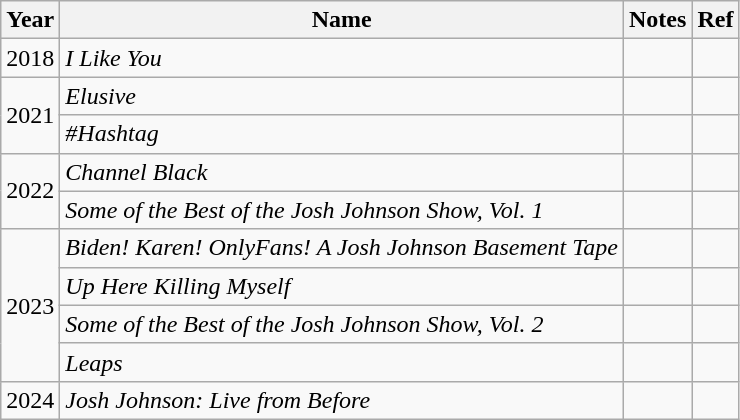<table class="wikitable sortable">
<tr>
<th>Year</th>
<th>Name</th>
<th>Notes</th>
<th>Ref</th>
</tr>
<tr>
<td>2018</td>
<td><em>I Like You</em></td>
<td></td>
<td></td>
</tr>
<tr>
<td rowspan="2">2021</td>
<td><em>Elusive</em></td>
<td></td>
<td></td>
</tr>
<tr>
<td><em>#Hashtag</em></td>
<td></td>
<td></td>
</tr>
<tr>
<td rowspan="2">2022</td>
<td><em>Channel Black</em></td>
<td></td>
<td></td>
</tr>
<tr>
<td><em>Some of the Best of the Josh Johnson Show, Vol. 1</em></td>
<td></td>
<td></td>
</tr>
<tr>
<td rowspan="4">2023</td>
<td><em>Biden! Karen! OnlyFans! A Josh Johnson Basement Tape</em></td>
<td></td>
<td></td>
</tr>
<tr>
<td><em>Up Here Killing Myself</em></td>
<td></td>
<td></td>
</tr>
<tr>
<td><em>Some of the Best of the Josh Johnson Show, Vol. 2</em></td>
<td></td>
<td></td>
</tr>
<tr>
<td><em>Leaps</em></td>
<td></td>
<td></td>
</tr>
<tr>
<td>2024</td>
<td><em>Josh Johnson: Live from Before</em></td>
<td></td>
<td></td>
</tr>
</table>
